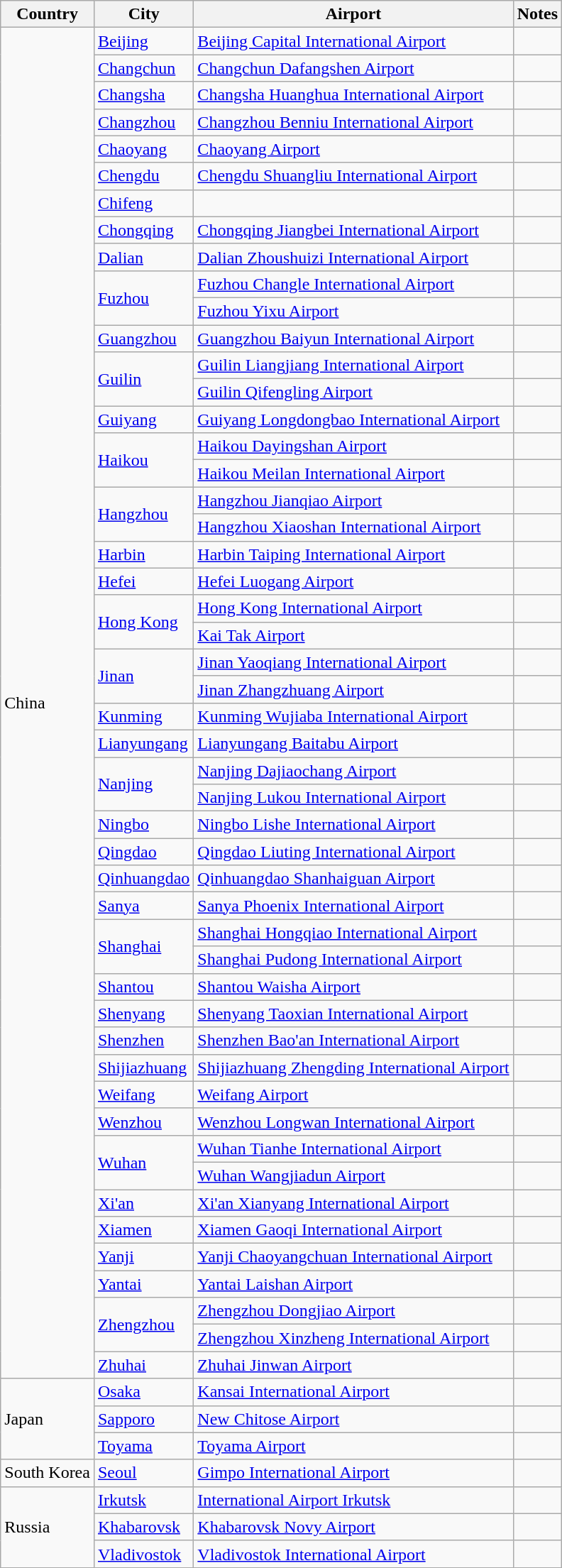<table class="wikitable sortable collapsible collapsed">
<tr>
<th>Country</th>
<th>City</th>
<th>Airport</th>
<th>Notes</th>
</tr>
<tr>
<td rowspan="50">China</td>
<td><a href='#'>Beijing</a></td>
<td><a href='#'>Beijing Capital International Airport</a></td>
<td></td>
</tr>
<tr>
<td><a href='#'>Changchun</a></td>
<td><a href='#'>Changchun Dafangshen Airport</a></td>
<td></td>
</tr>
<tr>
<td><a href='#'>Changsha</a></td>
<td><a href='#'>Changsha Huanghua International Airport</a></td>
<td></td>
</tr>
<tr>
<td><a href='#'>Changzhou</a></td>
<td><a href='#'>Changzhou Benniu International Airport</a></td>
<td></td>
</tr>
<tr>
<td><a href='#'>Chaoyang</a></td>
<td><a href='#'>Chaoyang Airport</a></td>
<td></td>
</tr>
<tr>
<td><a href='#'>Chengdu</a></td>
<td><a href='#'>Chengdu Shuangliu International Airport</a></td>
<td align=center></td>
</tr>
<tr>
<td><a href='#'>Chifeng</a></td>
<td></td>
<td></td>
</tr>
<tr>
<td><a href='#'>Chongqing</a></td>
<td><a href='#'>Chongqing Jiangbei International Airport</a></td>
<td align=center></td>
</tr>
<tr>
<td><a href='#'>Dalian</a></td>
<td><a href='#'>Dalian Zhoushuizi International Airport</a></td>
<td></td>
</tr>
<tr>
<td rowspan="2"><a href='#'>Fuzhou</a></td>
<td><a href='#'>Fuzhou Changle International Airport</a></td>
<td align=center></td>
</tr>
<tr>
<td><a href='#'>Fuzhou Yixu Airport</a></td>
<td></td>
</tr>
<tr>
<td><a href='#'>Guangzhou</a></td>
<td><a href='#'>Guangzhou Baiyun International Airport</a></td>
<td></td>
</tr>
<tr>
<td rowspan="2"><a href='#'>Guilin</a></td>
<td><a href='#'>Guilin Liangjiang International Airport</a></td>
<td></td>
</tr>
<tr>
<td><a href='#'>Guilin Qifengling Airport</a></td>
<td></td>
</tr>
<tr>
<td><a href='#'>Guiyang</a></td>
<td><a href='#'>Guiyang Longdongbao International Airport</a></td>
<td></td>
</tr>
<tr>
<td rowspan="2"><a href='#'>Haikou</a></td>
<td><a href='#'>Haikou Dayingshan Airport</a></td>
<td></td>
</tr>
<tr>
<td><a href='#'>Haikou Meilan International Airport</a></td>
<td></td>
</tr>
<tr>
<td rowspan="2"><a href='#'>Hangzhou</a></td>
<td><a href='#'>Hangzhou Jianqiao Airport</a></td>
<td align=center></td>
</tr>
<tr>
<td><a href='#'>Hangzhou Xiaoshan International Airport</a></td>
<td></td>
</tr>
<tr>
<td><a href='#'>Harbin</a></td>
<td><a href='#'>Harbin Taiping International Airport</a></td>
<td></td>
</tr>
<tr>
<td><a href='#'>Hefei</a></td>
<td><a href='#'>Hefei Luogang Airport</a></td>
<td></td>
</tr>
<tr>
<td rowspan="2"><a href='#'>Hong Kong</a></td>
<td><a href='#'>Hong Kong International Airport</a></td>
<td></td>
</tr>
<tr>
<td><a href='#'>Kai Tak Airport</a></td>
<td></td>
</tr>
<tr>
<td rowspan="2"><a href='#'>Jinan</a></td>
<td><a href='#'>Jinan Yaoqiang International Airport</a></td>
<td></td>
</tr>
<tr>
<td><a href='#'>Jinan Zhangzhuang Airport</a></td>
<td></td>
</tr>
<tr>
<td><a href='#'>Kunming</a></td>
<td><a href='#'>Kunming Wujiaba International Airport</a></td>
<td align=center></td>
</tr>
<tr>
<td><a href='#'>Lianyungang</a></td>
<td><a href='#'>Lianyungang Baitabu Airport</a></td>
<td></td>
</tr>
<tr>
<td rowspan="2"><a href='#'>Nanjing</a></td>
<td><a href='#'>Nanjing Dajiaochang Airport</a></td>
<td align=center></td>
</tr>
<tr>
<td><a href='#'>Nanjing Lukou International Airport</a></td>
<td></td>
</tr>
<tr>
<td><a href='#'>Ningbo</a></td>
<td><a href='#'>Ningbo Lishe International Airport</a></td>
<td align=center></td>
</tr>
<tr>
<td><a href='#'>Qingdao</a></td>
<td><a href='#'>Qingdao Liuting International Airport</a></td>
<td align=center></td>
</tr>
<tr>
<td><a href='#'>Qinhuangdao</a></td>
<td><a href='#'>Qinhuangdao Shanhaiguan Airport</a></td>
<td align=center></td>
</tr>
<tr>
<td><a href='#'>Sanya</a></td>
<td><a href='#'>Sanya Phoenix International Airport</a></td>
<td></td>
</tr>
<tr>
<td rowspan="2"><a href='#'>Shanghai</a></td>
<td><a href='#'>Shanghai Hongqiao International Airport</a></td>
<td></td>
</tr>
<tr>
<td><a href='#'>Shanghai Pudong International Airport</a></td>
<td align=center></td>
</tr>
<tr>
<td><a href='#'>Shantou</a></td>
<td><a href='#'>Shantou Waisha Airport</a></td>
<td></td>
</tr>
<tr>
<td><a href='#'>Shenyang</a></td>
<td><a href='#'>Shenyang Taoxian International Airport</a></td>
<td></td>
</tr>
<tr>
<td><a href='#'>Shenzhen</a></td>
<td><a href='#'>Shenzhen Bao'an International Airport</a></td>
<td></td>
</tr>
<tr>
<td><a href='#'>Shijiazhuang</a></td>
<td><a href='#'>Shijiazhuang Zhengding International Airport</a></td>
<td></td>
</tr>
<tr>
<td><a href='#'>Weifang</a></td>
<td><a href='#'>Weifang Airport</a></td>
<td></td>
</tr>
<tr>
<td><a href='#'>Wenzhou</a></td>
<td><a href='#'>Wenzhou Longwan International Airport</a></td>
<td align=center></td>
</tr>
<tr>
<td rowspan="2"><a href='#'>Wuhan</a></td>
<td><a href='#'>Wuhan Tianhe International Airport</a></td>
<td></td>
</tr>
<tr>
<td><a href='#'>Wuhan Wangjiadun Airport</a></td>
<td></td>
</tr>
<tr>
<td><a href='#'>Xi'an</a></td>
<td><a href='#'>Xi'an Xianyang International Airport</a></td>
<td></td>
</tr>
<tr>
<td><a href='#'>Xiamen</a></td>
<td><a href='#'>Xiamen Gaoqi International Airport</a></td>
<td align=center></td>
</tr>
<tr>
<td><a href='#'>Yanji</a></td>
<td><a href='#'>Yanji Chaoyangchuan International Airport</a></td>
<td align=center></td>
</tr>
<tr>
<td><a href='#'>Yantai</a></td>
<td><a href='#'>Yantai Laishan Airport</a></td>
<td align=center></td>
</tr>
<tr>
<td rowspan="2"><a href='#'>Zhengzhou</a></td>
<td><a href='#'>Zhengzhou Dongjiao Airport</a></td>
<td></td>
</tr>
<tr>
<td><a href='#'>Zhengzhou Xinzheng International Airport</a></td>
<td></td>
</tr>
<tr>
<td><a href='#'>Zhuhai</a></td>
<td><a href='#'>Zhuhai Jinwan Airport</a></td>
<td></td>
</tr>
<tr>
<td rowspan="3">Japan</td>
<td><a href='#'>Osaka</a></td>
<td><a href='#'>Kansai International Airport</a></td>
<td align=center></td>
</tr>
<tr>
<td><a href='#'>Sapporo</a></td>
<td><a href='#'>New Chitose Airport</a></td>
<td align=center></td>
</tr>
<tr>
<td><a href='#'>Toyama</a></td>
<td><a href='#'>Toyama Airport</a></td>
<td></td>
</tr>
<tr>
<td>South Korea</td>
<td><a href='#'>Seoul</a></td>
<td><a href='#'>Gimpo International Airport</a></td>
<td></td>
</tr>
<tr>
<td rowspan="3">Russia</td>
<td><a href='#'>Irkutsk</a></td>
<td><a href='#'>International Airport Irkutsk</a></td>
<td></td>
</tr>
<tr>
<td><a href='#'>Khabarovsk</a></td>
<td><a href='#'>Khabarovsk Novy Airport</a></td>
<td></td>
</tr>
<tr>
<td><a href='#'>Vladivostok</a></td>
<td><a href='#'>Vladivostok International Airport</a></td>
<td></td>
</tr>
</table>
